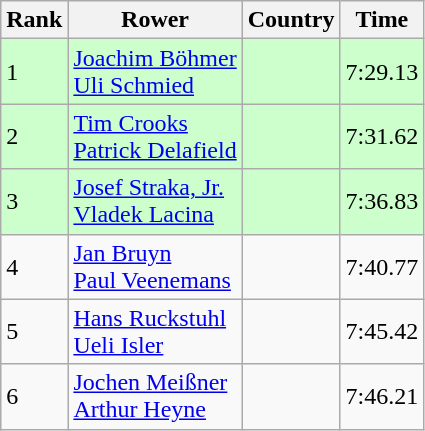<table class="wikitable sortable" style="text-align:middle">
<tr>
<th>Rank</th>
<th>Rower</th>
<th>Country</th>
<th>Time</th>
</tr>
<tr bgcolor=ccffcc>
<td>1</td>
<td><a href='#'>Joachim Böhmer</a><br><a href='#'>Uli Schmied</a></td>
<td></td>
<td>7:29.13</td>
</tr>
<tr bgcolor=ccffcc>
<td>2</td>
<td><a href='#'>Tim Crooks</a><br><a href='#'>Patrick Delafield</a></td>
<td></td>
<td>7:31.62</td>
</tr>
<tr bgcolor=ccffcc>
<td>3</td>
<td><a href='#'>Josef Straka, Jr.</a><br><a href='#'>Vladek Lacina</a></td>
<td></td>
<td>7:36.83</td>
</tr>
<tr>
<td>4</td>
<td><a href='#'>Jan Bruyn</a><br><a href='#'>Paul Veenemans</a></td>
<td></td>
<td>7:40.77</td>
</tr>
<tr>
<td>5</td>
<td><a href='#'>Hans Ruckstuhl</a><br><a href='#'>Ueli Isler</a></td>
<td></td>
<td>7:45.42</td>
</tr>
<tr>
<td>6</td>
<td><a href='#'>Jochen Meißner</a><br><a href='#'>Arthur Heyne</a></td>
<td></td>
<td>7:46.21</td>
</tr>
</table>
